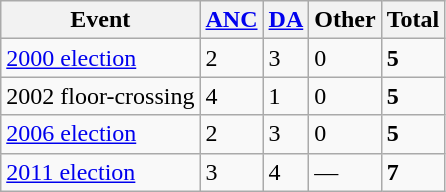<table class="wikitable">
<tr>
<th>Event</th>
<th><a href='#'>ANC</a></th>
<th><a href='#'>DA</a></th>
<th>Other</th>
<th>Total</th>
</tr>
<tr>
<td><a href='#'>2000 election</a></td>
<td>2</td>
<td>3</td>
<td>0</td>
<td><strong>5</strong></td>
</tr>
<tr>
<td>2002 floor-crossing</td>
<td>4</td>
<td>1</td>
<td>0</td>
<td><strong>5</strong></td>
</tr>
<tr>
<td><a href='#'>2006 election</a></td>
<td>2</td>
<td>3</td>
<td>0</td>
<td><strong>5</strong></td>
</tr>
<tr>
<td><a href='#'>2011 election</a></td>
<td>3</td>
<td>4</td>
<td>—</td>
<td><strong>7</strong></td>
</tr>
</table>
